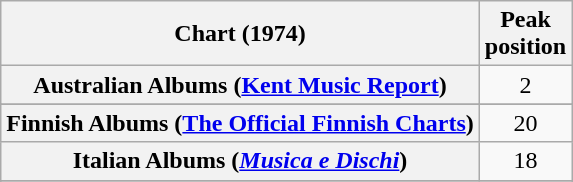<table class="wikitable sortable plainrowheaders">
<tr>
<th>Chart (1974)</th>
<th>Peak<br>position</th>
</tr>
<tr>
<th scope="row">Australian Albums (<a href='#'>Kent Music Report</a>)</th>
<td align="center">2</td>
</tr>
<tr>
</tr>
<tr>
<th scope="row">Finnish Albums (<a href='#'>The Official Finnish Charts</a>)</th>
<td align="center">20</td>
</tr>
<tr>
<th scope="row">Italian Albums (<em><a href='#'>Musica e Dischi</a></em>)</th>
<td align="center">18</td>
</tr>
<tr>
</tr>
<tr>
</tr>
<tr>
</tr>
</table>
